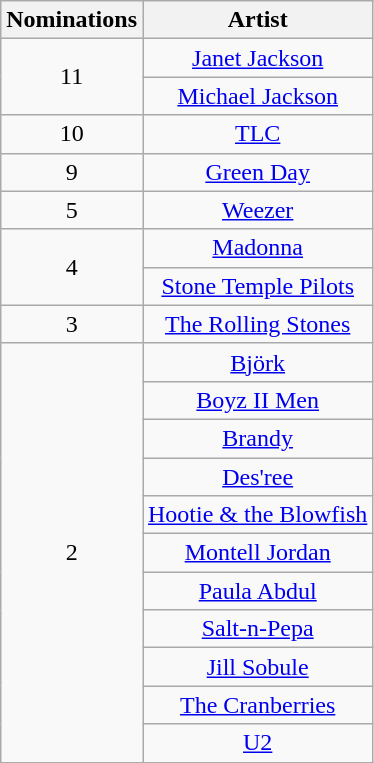<table class="wikitable" rowspan="2" style="text-align:center">
<tr>
<th scope="col" style="width:55px;">Nominations</th>
<th scope="col" style="text-align:center;">Artist</th>
</tr>
<tr>
<td rowspan="2" style="text-align:center">11</td>
<td><a href='#'>Janet Jackson</a></td>
</tr>
<tr>
<td><a href='#'>Michael Jackson</a></td>
</tr>
<tr>
<td style="text-align:center">10</td>
<td><a href='#'>TLC</a></td>
</tr>
<tr>
<td style="text-align:center">9</td>
<td><a href='#'>Green Day</a></td>
</tr>
<tr>
<td style="text-align:center">5</td>
<td><a href='#'>Weezer</a></td>
</tr>
<tr>
<td rowspan="2" style="text-align:center">4</td>
<td><a href='#'>Madonna</a></td>
</tr>
<tr>
<td><a href='#'>Stone Temple Pilots</a></td>
</tr>
<tr>
<td style="text-align:center">3</td>
<td><a href='#'>The Rolling Stones</a></td>
</tr>
<tr>
<td rowspan="11" style="text-align:center">2</td>
<td><a href='#'>Björk</a></td>
</tr>
<tr>
<td><a href='#'>Boyz II Men</a></td>
</tr>
<tr>
<td><a href='#'>Brandy</a></td>
</tr>
<tr>
<td><a href='#'>Des'ree</a></td>
</tr>
<tr>
<td><a href='#'>Hootie & the Blowfish</a></td>
</tr>
<tr>
<td><a href='#'>Montell Jordan</a></td>
</tr>
<tr>
<td><a href='#'>Paula Abdul</a></td>
</tr>
<tr>
<td><a href='#'>Salt-n-Pepa</a></td>
</tr>
<tr>
<td><a href='#'>Jill Sobule</a></td>
</tr>
<tr>
<td><a href='#'>The Cranberries</a></td>
</tr>
<tr>
<td><a href='#'>U2</a></td>
</tr>
</table>
